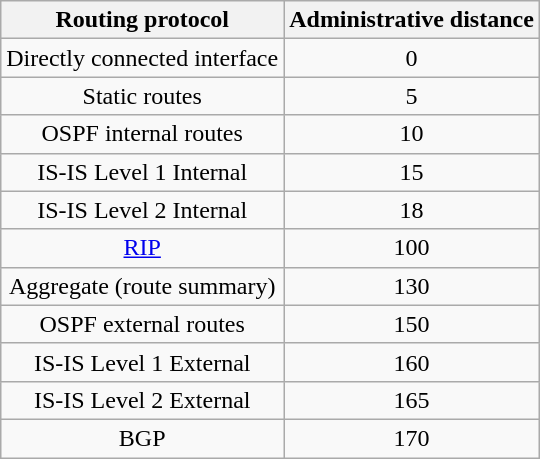<table class="wikitable" style="text-align:center">
<tr>
<th>Routing protocol</th>
<th>Administrative distance</th>
</tr>
<tr>
<td>Directly connected interface</td>
<td>0</td>
</tr>
<tr>
<td>Static routes</td>
<td>5</td>
</tr>
<tr>
<td>OSPF internal routes</td>
<td>10</td>
</tr>
<tr>
<td>IS-IS Level 1 Internal</td>
<td>15</td>
</tr>
<tr>
<td>IS-IS Level 2 Internal</td>
<td>18</td>
</tr>
<tr>
<td><a href='#'>RIP</a></td>
<td>100</td>
</tr>
<tr>
<td>Aggregate (route summary)</td>
<td>130</td>
</tr>
<tr>
<td>OSPF external routes</td>
<td>150</td>
</tr>
<tr>
<td>IS-IS Level 1 External</td>
<td>160</td>
</tr>
<tr>
<td>IS-IS Level 2 External</td>
<td>165</td>
</tr>
<tr>
<td>BGP</td>
<td>170</td>
</tr>
</table>
